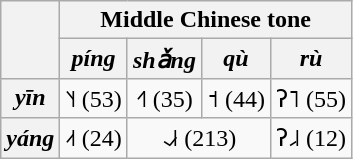<table class="wikitable" style="text-align:center">
<tr>
<th rowspan="2"></th>
<th colspan="4">Middle Chinese tone</th>
</tr>
<tr>
<th><em>píng</em> </th>
<th><em>shǎng</em> </th>
<th><em>qù</em> </th>
<th><em>rù</em> </th>
</tr>
<tr>
<th><em>yīn</em> </th>
<td>˥˧ (53)</td>
<td>˧˥ (35)</td>
<td>˦ (44)</td>
<td>ʔ˥ (55)</td>
</tr>
<tr>
<th><em>yáng</em> </th>
<td>˨˦ (24)</td>
<td colspan="2">˨˩˧ (213)</td>
<td>ʔ˩˨ (12)</td>
</tr>
</table>
